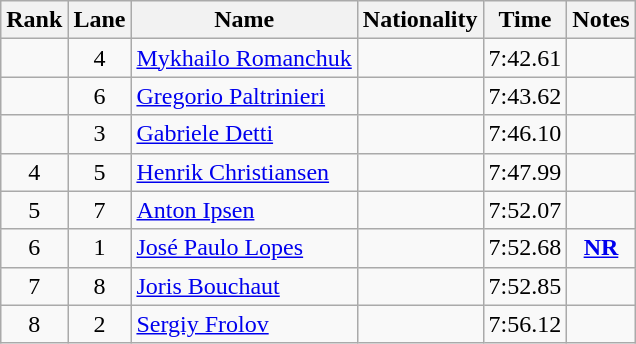<table class="wikitable sortable" style="text-align:center">
<tr>
<th>Rank</th>
<th>Lane</th>
<th>Name</th>
<th>Nationality</th>
<th>Time</th>
<th>Notes</th>
</tr>
<tr>
<td></td>
<td>4</td>
<td align=left><a href='#'>Mykhailo Romanchuk</a></td>
<td align=left></td>
<td>7:42.61</td>
<td></td>
</tr>
<tr>
<td></td>
<td>6</td>
<td align=left><a href='#'>Gregorio Paltrinieri</a></td>
<td align=left></td>
<td>7:43.62</td>
<td></td>
</tr>
<tr>
<td></td>
<td>3</td>
<td align=left><a href='#'>Gabriele Detti</a></td>
<td align=left></td>
<td>7:46.10</td>
<td></td>
</tr>
<tr>
<td>4</td>
<td>5</td>
<td align=left><a href='#'>Henrik Christiansen</a></td>
<td align=left></td>
<td>7:47.99</td>
<td></td>
</tr>
<tr>
<td>5</td>
<td>7</td>
<td align=left><a href='#'>Anton Ipsen</a></td>
<td align=left></td>
<td>7:52.07</td>
<td></td>
</tr>
<tr>
<td>6</td>
<td>1</td>
<td align=left><a href='#'>José Paulo Lopes</a></td>
<td align=left></td>
<td>7:52.68</td>
<td><strong><a href='#'>NR</a></strong></td>
</tr>
<tr>
<td>7</td>
<td>8</td>
<td align=left><a href='#'>Joris Bouchaut</a></td>
<td align=left></td>
<td>7:52.85</td>
<td></td>
</tr>
<tr>
<td>8</td>
<td>2</td>
<td align=left><a href='#'>Sergiy Frolov</a></td>
<td align=left></td>
<td>7:56.12</td>
<td></td>
</tr>
</table>
